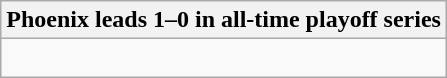<table class="wikitable collapsible collapsed">
<tr>
<th>Phoenix leads 1–0 in all-time playoff series</th>
</tr>
<tr>
<td><br></td>
</tr>
</table>
